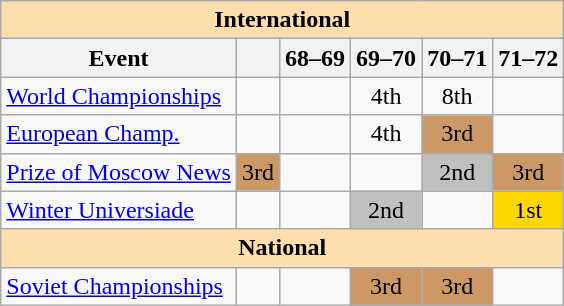<table class="wikitable" style="text-align:center">
<tr>
<th style="background-color: #ffdead; " colspan=6 align=center>International</th>
</tr>
<tr>
<th>Event</th>
<th></th>
<th>68–69</th>
<th>69–70</th>
<th>70–71</th>
<th>71–72</th>
</tr>
<tr>
<td align=left><a href='#'>World Championships</a></td>
<td></td>
<td></td>
<td>4th</td>
<td>8th</td>
<td></td>
</tr>
<tr>
<td align=left><a href='#'>European Champ.</a></td>
<td></td>
<td></td>
<td>4th</td>
<td bgcolor=cc9966>3rd</td>
<td></td>
</tr>
<tr>
<td align=left><a href='#'>Prize of Moscow News</a></td>
<td bgcolor=cc9966>3rd</td>
<td></td>
<td></td>
<td bgcolor=silver>2nd</td>
<td bgcolor=cc9966>3rd</td>
</tr>
<tr>
<td align=left><a href='#'>Winter Universiade</a></td>
<td></td>
<td></td>
<td bgcolor=silver>2nd</td>
<td></td>
<td bgcolor=gold>1st</td>
</tr>
<tr>
<th style="background-color: #ffdead; " colspan=6 align=center>National</th>
</tr>
<tr>
<td align=left><a href='#'>Soviet Championships</a></td>
<td></td>
<td></td>
<td bgcolor=cc9966>3rd</td>
<td bgcolor=cc9966>3rd</td>
<td></td>
</tr>
</table>
